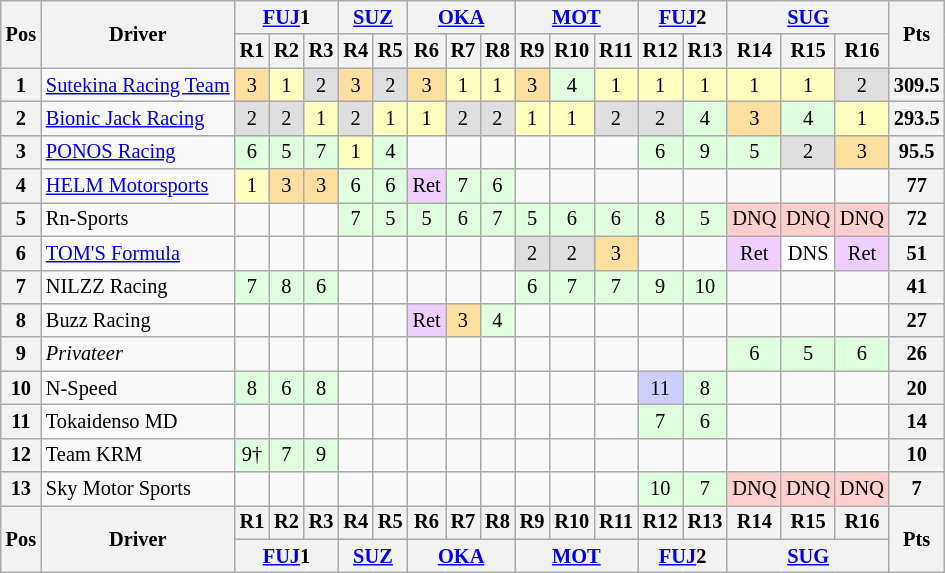<table class="wikitable" style="font-size:85%; text-align:center">
<tr>
<th rowspan="2" valign="middle">Pos</th>
<th rowspan="2" valign="middle">Driver</th>
<th colspan="3"><a href='#'>FUJ</a>1</th>
<th colspan="2"><a href='#'>SUZ</a></th>
<th colspan="3"><a href='#'>OKA</a></th>
<th colspan="3"><a href='#'>MOT</a></th>
<th colspan="2"><a href='#'>FUJ</a>2</th>
<th colspan="3"><a href='#'>SUG</a></th>
<th rowspan="2" valign="middle">Pts</th>
</tr>
<tr>
<th>R1</th>
<th>R2</th>
<th>R3</th>
<th>R4</th>
<th>R5</th>
<th>R6</th>
<th>R7</th>
<th>R8</th>
<th>R9</th>
<th>R10</th>
<th>R11</th>
<th>R12</th>
<th>R13</th>
<th>R14</th>
<th>R15</th>
<th>R16</th>
</tr>
<tr>
<th>1</th>
<td align="left"><a href='#'>Sutekina Racing Team</a></td>
<td style="background:#ffdf9f;">3</td>
<td style="background:#ffffbf;">1</td>
<td style="background:#dfdfdf;">2</td>
<td style="background:#ffdf9f;">3</td>
<td style="background:#dfdfdf;">2</td>
<td style="background:#ffdf9f;">3</td>
<td style="background:#ffffbf;">1</td>
<td style="background:#ffffbf;">1</td>
<td style="background:#ffdf9f;">3</td>
<td style="background:#dfffdf;">4</td>
<td style="background:#ffffbf;">1</td>
<td style="background:#ffffbf;">1</td>
<td style="background:#ffffbf;">1</td>
<td style="background:#ffffbf;">1</td>
<td style="background:#ffffbf;">1</td>
<td style="background:#dfdfdf;">2</td>
<th>309.5</th>
</tr>
<tr>
<th>2</th>
<td align="left"><a href='#'>Bionic Jack Racing</a></td>
<td style="background:#dfdfdf;">2</td>
<td style="background:#dfdfdf;">2</td>
<td style="background:#ffffbf;">1</td>
<td style="background:#dfdfdf;">2</td>
<td style="background:#ffffbf;">1</td>
<td style="background:#ffffbf;">1</td>
<td style="background:#dfdfdf;">2</td>
<td style="background:#dfdfdf;">2</td>
<td style="background:#ffffbf;">1</td>
<td style="background:#ffffbf;">1</td>
<td style="background:#dfdfdf;">2</td>
<td style="background:#dfdfdf;">2</td>
<td style="background:#dfffdf;">4</td>
<td style="background:#ffdf9f;">3</td>
<td style="background:#dfffdf;">4</td>
<td style="background:#ffffbf;">1</td>
<th>293.5</th>
</tr>
<tr>
<th>3</th>
<td align="left"><a href='#'>PONOS Racing</a></td>
<td style="background:#dfffdf;">6</td>
<td style="background:#dfffdf;">5</td>
<td style="background:#dfffdf;">7</td>
<td style="background:#ffffbf;">1</td>
<td style="background:#dfffdf;">4</td>
<td></td>
<td></td>
<td></td>
<td></td>
<td></td>
<td></td>
<td style="background:#dfffdf;">6</td>
<td style="background:#dfffdf;">9</td>
<td style="background:#dfffdf;">5</td>
<td style="background:#dfdfdf;">2</td>
<td style="background:#ffdf9f;">3</td>
<th>95.5</th>
</tr>
<tr>
<th>4</th>
<td align="left"><a href='#'>HELM Motorsports</a></td>
<td style="background:#ffffbf;">1</td>
<td style="background:#ffdf9f;">3</td>
<td style="background:#ffdf9f;">3</td>
<td style="background:#dfffdf;">6</td>
<td style="background:#dfffdf;">6</td>
<td style="background:#efcfff;">Ret</td>
<td style="background:#dfffdf;">7</td>
<td style="background:#dfffdf;">6</td>
<td></td>
<td></td>
<td></td>
<td></td>
<td></td>
<td></td>
<td></td>
<td></td>
<th>77</th>
</tr>
<tr>
<th>5</th>
<td align="left">Rn-Sports</td>
<td></td>
<td></td>
<td></td>
<td style="background:#dfffdf;">7</td>
<td style="background:#dfffdf;">5</td>
<td style="background:#dfffdf;">5</td>
<td style="background:#dfffdf;">6</td>
<td style="background:#dfffdf;">7</td>
<td style="background:#dfffdf;">5</td>
<td style="background:#dfffdf;">6</td>
<td style="background:#dfffdf;">6</td>
<td style="background:#dfffdf;">8</td>
<td style="background:#dfffdf;">5</td>
<td style="background:#FFCFCF;">DNQ</td>
<td style="background:#FFCFCF;">DNQ</td>
<td style="background:#FFCFCF;">DNQ</td>
<th>72</th>
</tr>
<tr>
<th>6</th>
<td align="left"><a href='#'>TOM'S Formula</a></td>
<td></td>
<td></td>
<td></td>
<td></td>
<td></td>
<td></td>
<td></td>
<td></td>
<td style="background:#dfdfdf;">2</td>
<td style="background:#dfdfdf;">2</td>
<td style="background:#ffdf9f;">3</td>
<td></td>
<td></td>
<td style="background:#efcfff;">Ret</td>
<td style="background:#ffffff;">DNS</td>
<td style="background:#efcfff;">Ret</td>
<th>51</th>
</tr>
<tr>
<th>7</th>
<td align="left">NILZZ Racing</td>
<td style="background:#dfffdf;">7</td>
<td style="background:#dfffdf;">8</td>
<td style="background:#dfffdf;">6</td>
<td></td>
<td></td>
<td></td>
<td></td>
<td></td>
<td style="background:#dfffdf;">6</td>
<td style="background:#dfffdf;">7</td>
<td style="background:#dfffdf;">7</td>
<td style="background:#dfffdf;">9</td>
<td style="background:#dfffdf;">10</td>
<td></td>
<td></td>
<td></td>
<th>41</th>
</tr>
<tr>
<th>8</th>
<td align="left">Buzz Racing</td>
<td></td>
<td></td>
<td></td>
<td></td>
<td></td>
<td style="background:#efcfff;">Ret</td>
<td style="background:#ffdf9f;">3</td>
<td style="background:#dfffdf;">4</td>
<td></td>
<td></td>
<td></td>
<td></td>
<td></td>
<td></td>
<td></td>
<td></td>
<th>27</th>
</tr>
<tr>
<th>9</th>
<td align="left"><em>Privateer</em></td>
<td></td>
<td></td>
<td></td>
<td></td>
<td></td>
<td></td>
<td></td>
<td></td>
<td></td>
<td></td>
<td></td>
<td></td>
<td></td>
<td style="background:#dfffdf;">6</td>
<td style="background:#dfffdf;">5</td>
<td style="background:#dfffdf;">6</td>
<th>26</th>
</tr>
<tr>
<th>10</th>
<td align="left">N-Speed</td>
<td style="background:#dfffdf;">8</td>
<td style="background:#dfffdf;">6</td>
<td style="background:#dfffdf;">8</td>
<td></td>
<td></td>
<td></td>
<td></td>
<td></td>
<td></td>
<td></td>
<td></td>
<td style="background:#CFCFFF">11</td>
<td style="background:#dfffdf;">8</td>
<td></td>
<td></td>
<td></td>
<th>20</th>
</tr>
<tr>
<th>11</th>
<td align="left">Tokaidenso MD</td>
<td></td>
<td></td>
<td></td>
<td></td>
<td></td>
<td></td>
<td></td>
<td></td>
<td></td>
<td></td>
<td></td>
<td style="background:#dfffdf;">7</td>
<td style="background:#dfffdf;">6</td>
<td></td>
<td></td>
<td></td>
<th>14</th>
</tr>
<tr>
<th>12</th>
<td align="left">Team KRM</td>
<td style="background:#dfffdf;">9†</td>
<td style="background:#dfffdf;">7</td>
<td style="background:#dfffdf;">9</td>
<td></td>
<td></td>
<td></td>
<td></td>
<td></td>
<td></td>
<td></td>
<td></td>
<td></td>
<td></td>
<td></td>
<td></td>
<td></td>
<th>10</th>
</tr>
<tr>
<th>13</th>
<td align="left">Sky Motor Sports</td>
<td></td>
<td></td>
<td></td>
<td></td>
<td></td>
<td></td>
<td></td>
<td></td>
<td></td>
<td></td>
<td></td>
<td style="background:#dfffdf;">10</td>
<td style="background:#dfffdf;">7</td>
<td style="background:#FFCFCF;">DNQ</td>
<td style="background:#FFCFCF;">DNQ</td>
<td style="background:#FFCFCF;">DNQ</td>
<th>7</th>
</tr>
<tr>
<th rowspan="2">Pos</th>
<th rowspan="2">Driver</th>
<th>R1</th>
<th>R2</th>
<th>R3</th>
<th>R4</th>
<th>R5</th>
<th>R6</th>
<th>R7</th>
<th>R8</th>
<th>R9</th>
<th>R10</th>
<th>R11</th>
<th>R12</th>
<th>R13</th>
<th>R14</th>
<th>R15</th>
<th>R16</th>
<th rowspan="2">Pts</th>
</tr>
<tr>
<th colspan="3"><a href='#'>FUJ</a>1</th>
<th colspan="2"><a href='#'>SUZ</a></th>
<th colspan="3"><a href='#'>OKA</a></th>
<th colspan="3"><a href='#'>MOT</a></th>
<th colspan="2"><a href='#'>FUJ</a>2</th>
<th colspan="3"><a href='#'>SUG</a></th>
</tr>
</table>
